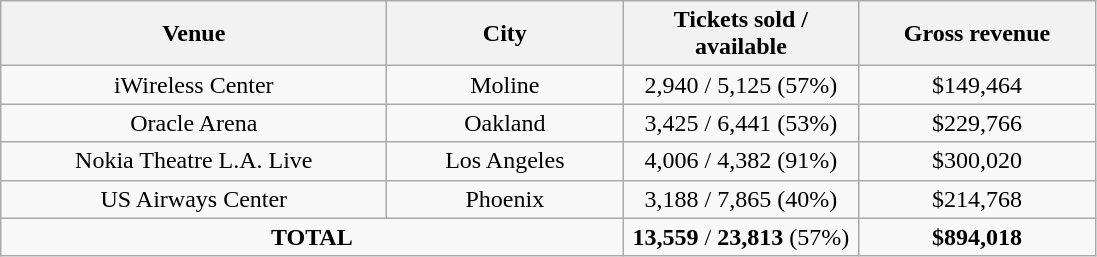<table class="wikitable" style="text-align:center;">
<tr>
<th style="width:250px;">Venue</th>
<th style="width:150px;">City</th>
<th style="width:150px;">Tickets sold / available</th>
<th style="width:150px;">Gross revenue</th>
</tr>
<tr>
<td>iWireless Center</td>
<td>Moline</td>
<td>2,940 / 5,125 (57%)</td>
<td>$149,464</td>
</tr>
<tr>
<td>Oracle Arena</td>
<td>Oakland</td>
<td>3,425 / 6,441 (53%)</td>
<td>$229,766</td>
</tr>
<tr>
<td>Nokia Theatre L.A. Live</td>
<td>Los Angeles</td>
<td>4,006 / 4,382 (91%)</td>
<td>$300,020</td>
</tr>
<tr>
<td>US Airways Center</td>
<td>Phoenix</td>
<td>3,188 / 7,865 (40%)</td>
<td>$214,768</td>
</tr>
<tr>
<td colspan="2"><strong>TOTAL</strong></td>
<td><strong>13,559</strong> / <strong>23,813</strong> (57%)</td>
<td><strong>$894,018</strong></td>
</tr>
</table>
